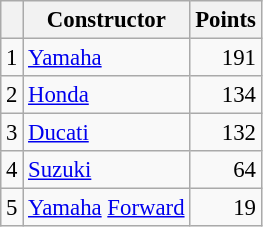<table class="wikitable" style="font-size: 95%;">
<tr>
<th></th>
<th>Constructor</th>
<th>Points</th>
</tr>
<tr>
<td align=center>1</td>
<td> <a href='#'>Yamaha</a></td>
<td align=right>191</td>
</tr>
<tr>
<td align=center>2</td>
<td> <a href='#'>Honda</a></td>
<td align=right>134</td>
</tr>
<tr>
<td align=center>3</td>
<td> <a href='#'>Ducati</a></td>
<td align=right>132</td>
</tr>
<tr>
<td align=center>4</td>
<td> <a href='#'>Suzuki</a></td>
<td align=right>64</td>
</tr>
<tr>
<td align=center>5</td>
<td> <a href='#'>Yamaha</a> <a href='#'>Forward</a></td>
<td align=right>19</td>
</tr>
</table>
